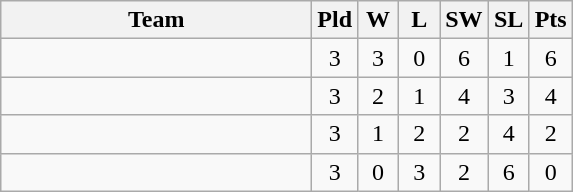<table class=wikitable style="text-align:center">
<tr>
<th width=200>Team</th>
<th width=20>Pld</th>
<th width=20>W</th>
<th width=20>L</th>
<th width=20>SW</th>
<th width=20>SL</th>
<th width=20>Pts</th>
</tr>
<tr bgcolor=>
<td align=left></td>
<td>3</td>
<td>3</td>
<td>0</td>
<td>6</td>
<td>1</td>
<td>6</td>
</tr>
<tr bgcolor=>
<td align=left></td>
<td>3</td>
<td>2</td>
<td>1</td>
<td>4</td>
<td>3</td>
<td>4</td>
</tr>
<tr bgcolor=>
<td align=left></td>
<td>3</td>
<td>1</td>
<td>2</td>
<td>2</td>
<td>4</td>
<td>2</td>
</tr>
<tr bgcolor=>
<td align=left></td>
<td>3</td>
<td>0</td>
<td>3</td>
<td>2</td>
<td>6</td>
<td>0</td>
</tr>
</table>
